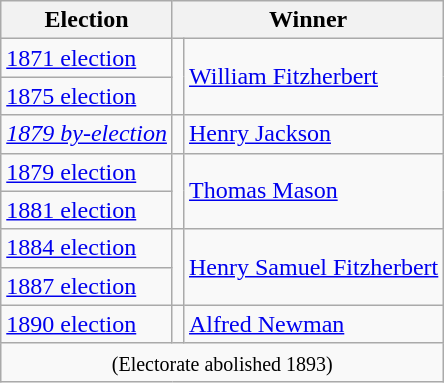<table class="wikitable">
<tr>
<th>Election</th>
<th colspan=2>Winner</th>
</tr>
<tr>
<td><a href='#'>1871 election</a></td>
<td rowspan=2 bgcolor=></td>
<td rowspan=2><a href='#'>William Fitzherbert</a></td>
</tr>
<tr>
<td><a href='#'>1875 election</a></td>
</tr>
<tr>
<td><span><em><a href='#'>1879 by-election</a></em></span></td>
<td rowspan=1 bgcolor=></td>
<td rowspan=1><a href='#'>Henry Jackson</a></td>
</tr>
<tr>
<td><a href='#'>1879 election</a></td>
<td rowspan=2 bgcolor=></td>
<td rowspan=2><a href='#'>Thomas Mason</a></td>
</tr>
<tr>
<td><a href='#'>1881 election</a></td>
</tr>
<tr>
<td><a href='#'>1884 election</a></td>
<td rowspan=2 bgcolor=></td>
<td rowspan=2><a href='#'>Henry Samuel Fitzherbert</a></td>
</tr>
<tr>
<td><a href='#'>1887 election</a></td>
</tr>
<tr>
<td><a href='#'>1890 election</a></td>
<td rowspan=1 bgcolor=></td>
<td rowspan=1><a href='#'>Alfred Newman</a></td>
</tr>
<tr>
<td colspan=3 align=center><small>(Electorate abolished 1893)</small></td>
</tr>
</table>
